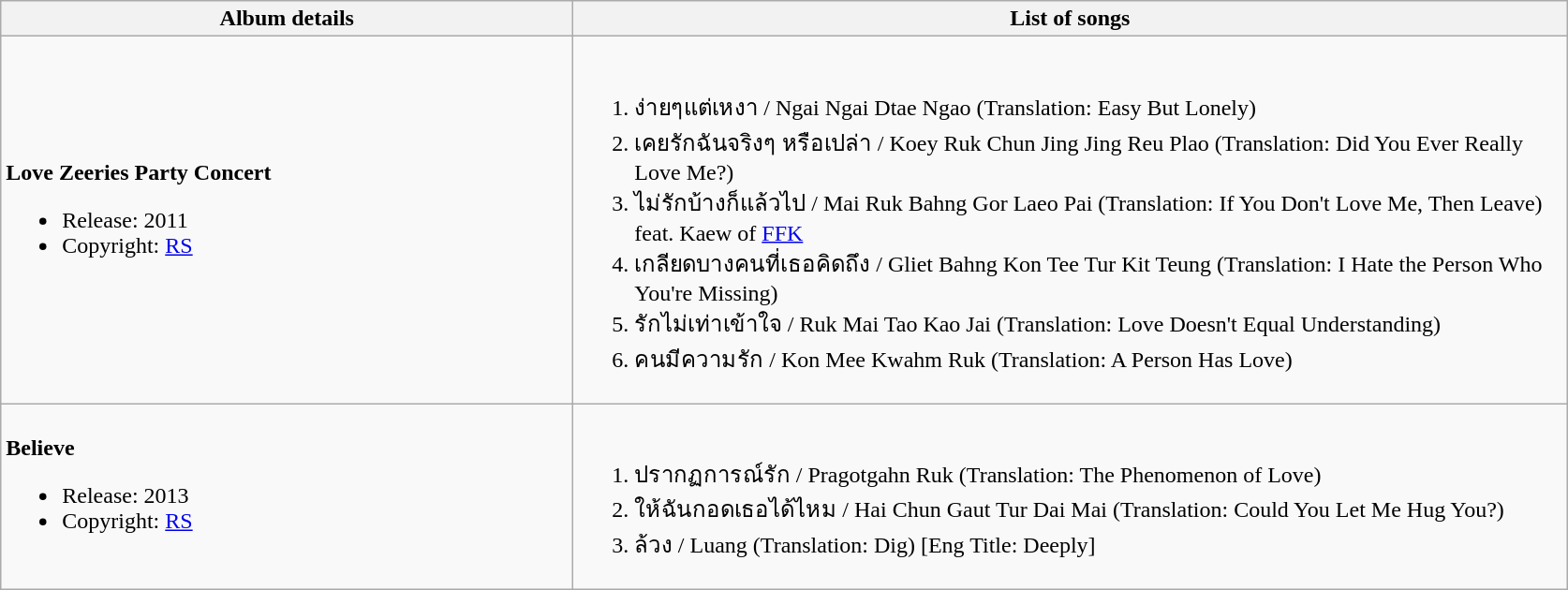<table class="wikitable">
<tr>
<th align="left" width="400px">Album details</th>
<th align="left" width="700px">List of songs</th>
</tr>
<tr>
<td align = "left"><strong>Love Zeeries Party Concert</strong><br><ul><li>Release: 2011</li><li>Copyright: <a href='#'>RS</a></li></ul></td>
<td align = "left"><br><ol><li>ง่ายๆแต่เหงา / Ngai Ngai Dtae Ngao (Translation: Easy But Lonely)</li><li>เคยรักฉันจริงๆ หรือเปล่า / Koey Ruk Chun Jing Jing Reu Plao (Translation: Did You Ever Really Love Me?)</li><li>ไม่รักบ้างก็แล้วไป / Mai Ruk Bahng Gor Laeo Pai (Translation: If You Don't Love Me, Then Leave) feat. Kaew of <a href='#'>FFK</a></li><li>เกลียดบางคนที่เธอคิดถึง / Gliet Bahng Kon Tee Tur Kit Teung (Translation: I Hate the Person Who You're Missing)</li><li>รักไม่เท่าเข้าใจ / Ruk Mai Tao Kao Jai (Translation: Love Doesn't Equal Understanding)</li><li>คนมีความรัก / Kon Mee Kwahm Ruk (Translation: A Person Has Love)</li></ol></td>
</tr>
<tr>
<td align = "left"><strong>Believe</strong><br><ul><li>Release: 2013</li><li>Copyright: <a href='#'>RS</a></li></ul></td>
<td align = "left"><br><ol><li>ปรากฏการณ์รัก / Pragotgahn Ruk (Translation: The Phenomenon of Love)</li><li>ให้ฉันกอดเธอได้ไหม / Hai Chun Gaut Tur Dai Mai (Translation: Could You Let Me Hug You?)</li><li>ล้วง / Luang (Translation: Dig) [Eng Title: Deeply]</li></ol></td>
</tr>
</table>
